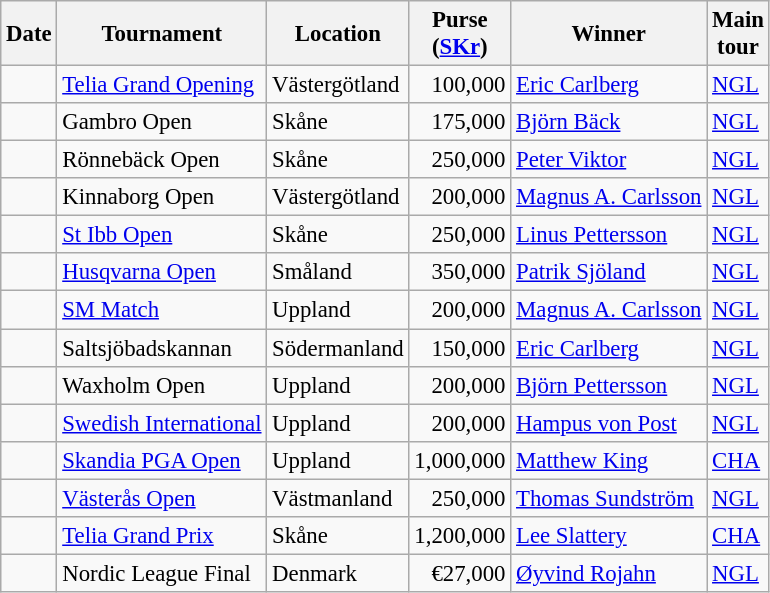<table class="wikitable" style="font-size:95%;">
<tr>
<th>Date</th>
<th>Tournament</th>
<th>Location</th>
<th>Purse<br>(<a href='#'>SKr</a>)</th>
<th>Winner</th>
<th>Main<br>tour</th>
</tr>
<tr>
<td></td>
<td><a href='#'>Telia Grand Opening</a></td>
<td>Västergötland</td>
<td align=right>100,000</td>
<td> <a href='#'>Eric Carlberg</a></td>
<td><a href='#'>NGL</a></td>
</tr>
<tr>
<td></td>
<td>Gambro Open</td>
<td>Skåne</td>
<td align=right>175,000</td>
<td> <a href='#'>Björn Bäck</a></td>
<td><a href='#'>NGL</a></td>
</tr>
<tr>
<td></td>
<td>Rönnebäck Open</td>
<td>Skåne</td>
<td align=right>250,000</td>
<td> <a href='#'>Peter Viktor</a></td>
<td><a href='#'>NGL</a></td>
</tr>
<tr>
<td></td>
<td>Kinnaborg Open</td>
<td>Västergötland</td>
<td align=right>200,000</td>
<td> <a href='#'>Magnus A. Carlsson</a></td>
<td><a href='#'>NGL</a></td>
</tr>
<tr>
<td></td>
<td><a href='#'>St Ibb Open</a></td>
<td>Skåne</td>
<td align=right>250,000</td>
<td> <a href='#'>Linus Pettersson</a></td>
<td><a href='#'>NGL</a></td>
</tr>
<tr>
<td></td>
<td><a href='#'>Husqvarna Open</a></td>
<td>Småland</td>
<td align=right>350,000</td>
<td> <a href='#'>Patrik Sjöland</a></td>
<td><a href='#'>NGL</a></td>
</tr>
<tr>
<td></td>
<td><a href='#'>SM Match</a></td>
<td>Uppland</td>
<td align=right>200,000</td>
<td> <a href='#'>Magnus A. Carlsson</a></td>
<td><a href='#'>NGL</a></td>
</tr>
<tr>
<td></td>
<td>Saltsjöbadskannan</td>
<td>Södermanland</td>
<td align=right>150,000</td>
<td> <a href='#'>Eric Carlberg</a></td>
<td><a href='#'>NGL</a></td>
</tr>
<tr>
<td></td>
<td>Waxholm Open</td>
<td>Uppland</td>
<td align=right>200,000</td>
<td> <a href='#'>Björn Pettersson</a></td>
<td><a href='#'>NGL</a></td>
</tr>
<tr>
<td></td>
<td><a href='#'>Swedish International</a></td>
<td>Uppland</td>
<td align=right>200,000</td>
<td> <a href='#'>Hampus von Post</a></td>
<td><a href='#'>NGL</a></td>
</tr>
<tr>
<td></td>
<td><a href='#'>Skandia PGA Open</a></td>
<td>Uppland</td>
<td align=right>1,000,000</td>
<td> <a href='#'>Matthew King</a></td>
<td><a href='#'>CHA</a></td>
</tr>
<tr>
<td></td>
<td><a href='#'>Västerås Open</a></td>
<td>Västmanland</td>
<td align=right>250,000</td>
<td> <a href='#'>Thomas Sundström</a></td>
<td><a href='#'>NGL</a></td>
</tr>
<tr>
<td></td>
<td><a href='#'>Telia Grand Prix</a></td>
<td>Skåne</td>
<td align=right>1,200,000</td>
<td> <a href='#'>Lee Slattery</a></td>
<td><a href='#'>CHA</a></td>
</tr>
<tr>
<td></td>
<td>Nordic League Final</td>
<td>Denmark</td>
<td align=right>€27,000</td>
<td> <a href='#'>Øyvind Rojahn</a></td>
<td><a href='#'>NGL</a></td>
</tr>
</table>
